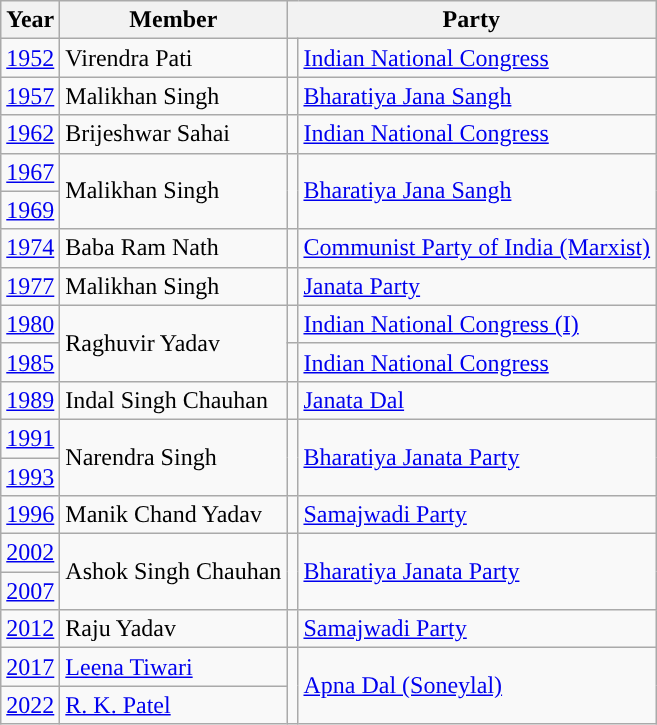<table class="wikitable">
<tr>
<th>Year</th>
<th>Member</th>
<th colspan="2">Party</th>
</tr>
<tr>
<td><a href='#'>1952</a></td>
<td>Virendra Pati</td>
<td style="background-color: "></td>
<td><a href='#'>Indian National Congress</a></td>
</tr>
<tr>
<td><a href='#'>1957</a></td>
<td>Malikhan Singh</td>
<td style="background-color: "></td>
<td><a href='#'>Bharatiya Jana Sangh</a></td>
</tr>
<tr>
<td><a href='#'>1962</a></td>
<td>Brijeshwar Sahai</td>
<td style="background-color: "></td>
<td><a href='#'>Indian National Congress</a></td>
</tr>
<tr>
<td><a href='#'>1967</a></td>
<td rowspan="2">Malikhan Singh</td>
<td rowspan="2" style="background-color: "></td>
<td rowspan="2"><a href='#'>Bharatiya Jana Sangh</a></td>
</tr>
<tr>
<td><a href='#'>1969</a></td>
</tr>
<tr>
<td><a href='#'>1974</a></td>
<td>Baba Ram Nath</td>
<td style="background-color: "></td>
<td><a href='#'>Communist Party of India (Marxist)</a></td>
</tr>
<tr>
<td><a href='#'>1977</a></td>
<td>Malikhan Singh</td>
<td style="background-color: "></td>
<td><a href='#'>Janata Party</a></td>
</tr>
<tr>
<td><a href='#'>1980</a></td>
<td rowspan="2">Raghuvir Yadav</td>
<td style="background-color: "></td>
<td><a href='#'>Indian National Congress (I)</a></td>
</tr>
<tr>
<td><a href='#'>1985</a></td>
<td style="background-color: "></td>
<td><a href='#'>Indian National Congress</a></td>
</tr>
<tr>
<td><a href='#'>1989</a></td>
<td>Indal Singh Chauhan</td>
<td style="background-color: "></td>
<td><a href='#'>Janata Dal</a></td>
</tr>
<tr>
<td><a href='#'>1991</a></td>
<td rowspan="2">Narendra Singh</td>
<td rowspan="2" style="background-color: "></td>
<td rowspan="2"><a href='#'>Bharatiya Janata Party</a></td>
</tr>
<tr>
<td><a href='#'>1993</a></td>
</tr>
<tr>
<td><a href='#'>1996</a></td>
<td>Manik Chand Yadav</td>
<td style="background-color: "></td>
<td><a href='#'>Samajwadi Party</a></td>
</tr>
<tr>
<td><a href='#'>2002</a></td>
<td rowspan="2">Ashok Singh Chauhan</td>
<td rowspan="2" style="background-color: "></td>
<td rowspan="2"><a href='#'>Bharatiya Janata Party</a></td>
</tr>
<tr>
<td><a href='#'>2007</a></td>
</tr>
<tr>
<td><a href='#'>2012</a></td>
<td>Raju Yadav</td>
<td style="background-color: "></td>
<td><a href='#'>Samajwadi Party</a></td>
</tr>
<tr>
<td><a href='#'>2017</a></td>
<td><a href='#'>Leena Tiwari</a></td>
<td rowspan="2" style="background-color: "></td>
<td rowspan="2"><a href='#'>Apna Dal (Soneylal)</a></td>
</tr>
<tr>
<td><a href='#'>2022</a></td>
<td><a href='#'>R. K. Patel</a></td>
</tr>
</table>
